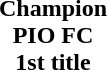<table width="100%" cellspacing="0">
<tr>
<td align="center"></td>
</tr>
<tr>
<td align="center"><strong>Champion<br>PIO FC<br>1st title</strong></td>
</tr>
</table>
